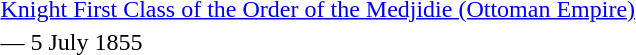<table>
<tr>
<td rowspan=2 style="width:60px; vertical-align:top;"></td>
<td><a href='#'>Knight First Class of the Order of the Medjidie (Ottoman Empire)</a></td>
</tr>
<tr>
<td>— 5 July 1855</td>
</tr>
</table>
